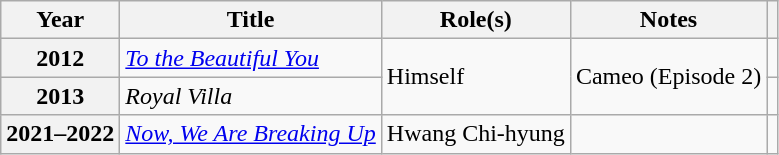<table class="wikitable plainrowheaders sortable">
<tr>
<th scope="col">Year</th>
<th scope="col">Title</th>
<th scope="col">Role(s)</th>
<th scope="col">Notes</th>
<th scope="col" class="unsortable"></th>
</tr>
<tr>
<th scope="row">2012</th>
<td><em><a href='#'>To the Beautiful You</a></em></td>
<td rowspan="2">Himself</td>
<td rowspan="2">Cameo (Episode 2)</td>
<td style="text-align:center"></td>
</tr>
<tr>
<th scope="row">2013</th>
<td><em>Royal Villa</em></td>
<td style="text-align:center"></td>
</tr>
<tr>
<th scope="row">2021–2022</th>
<td><em><a href='#'>Now, We Are Breaking Up</a></em></td>
<td>Hwang Chi-hyung</td>
<td></td>
<td style="text-align:center"></td>
</tr>
</table>
